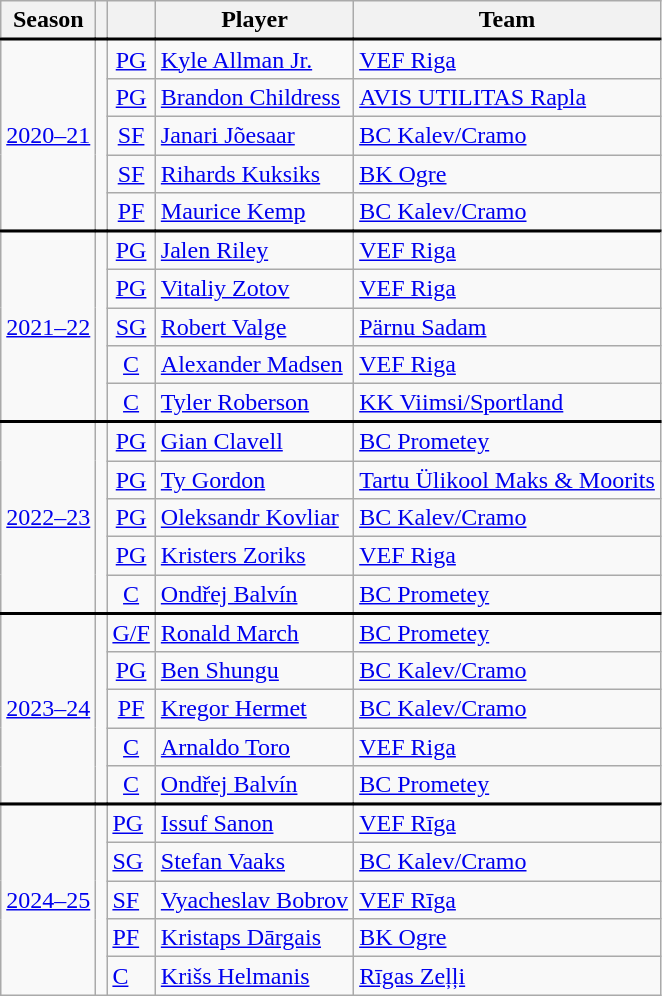<table class="wikitable">
<tr>
<th>Season</th>
<th></th>
<th></th>
<th>Player</th>
<th>Team</th>
</tr>
<tr style = "border-top:2px solid black;">
<td rowspan=5 align="center"><a href='#'>2020–21</a></td>
<td rowspan=5 align="center"></td>
<td align="center"><a href='#'>PG</a></td>
<td> <a href='#'>Kyle Allman Jr.</a></td>
<td> <a href='#'>VEF Riga</a></td>
</tr>
<tr>
<td align="center"><a href='#'>PG</a></td>
<td> <a href='#'>Brandon Childress</a></td>
<td> <a href='#'>AVIS UTILITAS Rapla</a></td>
</tr>
<tr>
<td align="center"><a href='#'>SF</a></td>
<td> <a href='#'>Janari Jõesaar</a></td>
<td> <a href='#'>BC Kalev/Cramo</a></td>
</tr>
<tr>
<td align="center"><a href='#'>SF</a></td>
<td> <a href='#'>Rihards Kuksiks</a></td>
<td> <a href='#'>BK Ogre</a></td>
</tr>
<tr>
<td align="center"><a href='#'>PF</a></td>
<td> <a href='#'>Maurice Kemp</a></td>
<td> <a href='#'>BC Kalev/Cramo</a></td>
</tr>
<tr>
</tr>
<tr style = "border-top:2px solid black;">
<td rowspan=5 align="center"><a href='#'>2021–22</a></td>
<td rowspan=5 align="center"></td>
<td align="center"><a href='#'>PG</a></td>
<td> <a href='#'>Jalen Riley</a></td>
<td> <a href='#'>VEF Riga</a></td>
</tr>
<tr>
<td align="center"><a href='#'>PG</a></td>
<td> <a href='#'>Vitaliy Zotov</a></td>
<td> <a href='#'>VEF Riga</a></td>
</tr>
<tr>
<td align="center"><a href='#'>SG</a></td>
<td> <a href='#'>Robert Valge</a></td>
<td> <a href='#'>Pärnu Sadam</a></td>
</tr>
<tr>
<td align="center"><a href='#'>C</a></td>
<td> <a href='#'>Alexander Madsen</a></td>
<td> <a href='#'>VEF Riga</a></td>
</tr>
<tr>
<td align="center"><a href='#'>C</a></td>
<td> <a href='#'>Tyler Roberson</a></td>
<td> <a href='#'>KK Viimsi/Sportland</a></td>
</tr>
<tr>
</tr>
<tr style = "border-top:2px solid black;">
<td rowspan=5 align="center"><a href='#'>2022–23</a></td>
<td rowspan=5 align="center"></td>
<td align="center"><a href='#'>PG</a></td>
<td> <a href='#'>Gian Clavell</a></td>
<td> <a href='#'>BC Prometey</a></td>
</tr>
<tr>
<td align="center"><a href='#'>PG</a></td>
<td> <a href='#'>Ty Gordon</a></td>
<td> <a href='#'>Tartu Ülikool Maks & Moorits</a></td>
</tr>
<tr>
<td align="center"><a href='#'>PG</a></td>
<td> <a href='#'>Oleksandr Kovliar</a></td>
<td> <a href='#'>BC Kalev/Cramo</a></td>
</tr>
<tr>
<td align="center"><a href='#'>PG</a></td>
<td> <a href='#'>Kristers Zoriks</a></td>
<td> <a href='#'>VEF Riga</a></td>
</tr>
<tr>
<td align="center"><a href='#'>C</a></td>
<td> <a href='#'>Ondřej Balvín</a></td>
<td> <a href='#'>BC Prometey</a></td>
</tr>
<tr>
</tr>
<tr style = "border-top:2px solid black;">
<td rowspan=5 align="center"><a href='#'>2023–24</a></td>
<td rowspan=5 align="center"></td>
<td align="center"><a href='#'>G/F</a></td>
<td> <a href='#'>Ronald March</a></td>
<td> <a href='#'>BC Prometey</a></td>
</tr>
<tr>
<td align="center"><a href='#'>PG</a></td>
<td> <a href='#'>Ben Shungu</a></td>
<td> <a href='#'>BC Kalev/Cramo</a></td>
</tr>
<tr>
<td align="center"><a href='#'>PF</a></td>
<td> <a href='#'>Kregor Hermet</a></td>
<td> <a href='#'>BC Kalev/Cramo</a></td>
</tr>
<tr>
<td align="center"><a href='#'>C</a></td>
<td> <a href='#'>Arnaldo Toro</a></td>
<td> <a href='#'>VEF Riga</a></td>
</tr>
<tr>
<td align="center"><a href='#'>C</a></td>
<td> <a href='#'>Ondřej Balvín</a></td>
<td> <a href='#'>BC Prometey</a></td>
</tr>
<tr>
</tr>
<tr style = "border-top:2px solid black;">
<td rowspan=5 align="center"><a href='#'>2024–25</a></td>
<td rowspan=5 align="center"></td>
<td style="text-align:left;"><a href='#'>PG</a></td>
<td> <a href='#'>Issuf Sanon</a></td>
<td> <a href='#'>VEF Rīga</a></td>
</tr>
<tr>
<td style="text-align:left;"><a href='#'>SG</a></td>
<td> <a href='#'>Stefan Vaaks</a></td>
<td>  <a href='#'>BC Kalev/Cramo</a></td>
</tr>
<tr>
<td style="text-align:left;"><a href='#'>SF</a></td>
<td> <a href='#'>Vyacheslav Bobrov</a></td>
<td> <a href='#'>VEF Rīga</a></td>
</tr>
<tr>
<td style="text-align:left;"><a href='#'>PF</a></td>
<td> <a href='#'>Kristaps Dārgais</a></td>
<td> <a href='#'>BK Ogre</a></td>
</tr>
<tr>
<td style="text-align:left;"><a href='#'>C</a></td>
<td> <a href='#'>Krišs Helmanis</a></td>
<td> <a href='#'>Rīgas Zeļļi</a></td>
</tr>
</table>
